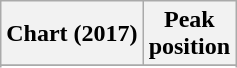<table class="wikitable sortable plainrowheaders" style="text-align:center">
<tr>
<th>Chart (2017)</th>
<th>Peak<br>position</th>
</tr>
<tr>
</tr>
<tr>
</tr>
</table>
